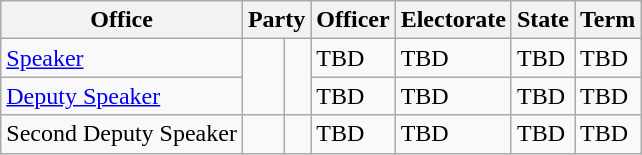<table class="wikitable sortable">
<tr>
<th>Office</th>
<th colspan="2">Party</th>
<th>Officer</th>
<th>Electorate</th>
<th>State</th>
<th>Term</th>
</tr>
<tr>
<td><a href='#'>Speaker</a></td>
<td rowspan="2" > </td>
<td rowspan="2"></td>
<td>TBD</td>
<td>TBD</td>
<td>TBD</td>
<td>TBD</td>
</tr>
<tr>
<td><a href='#'>Deputy Speaker</a></td>
<td>TBD</td>
<td>TBD</td>
<td>TBD</td>
<td>TBD</td>
</tr>
<tr>
<td>Second Deputy Speaker</td>
<td> </td>
<td></td>
<td>TBD</td>
<td>TBD</td>
<td>TBD</td>
<td>TBD</td>
</tr>
</table>
